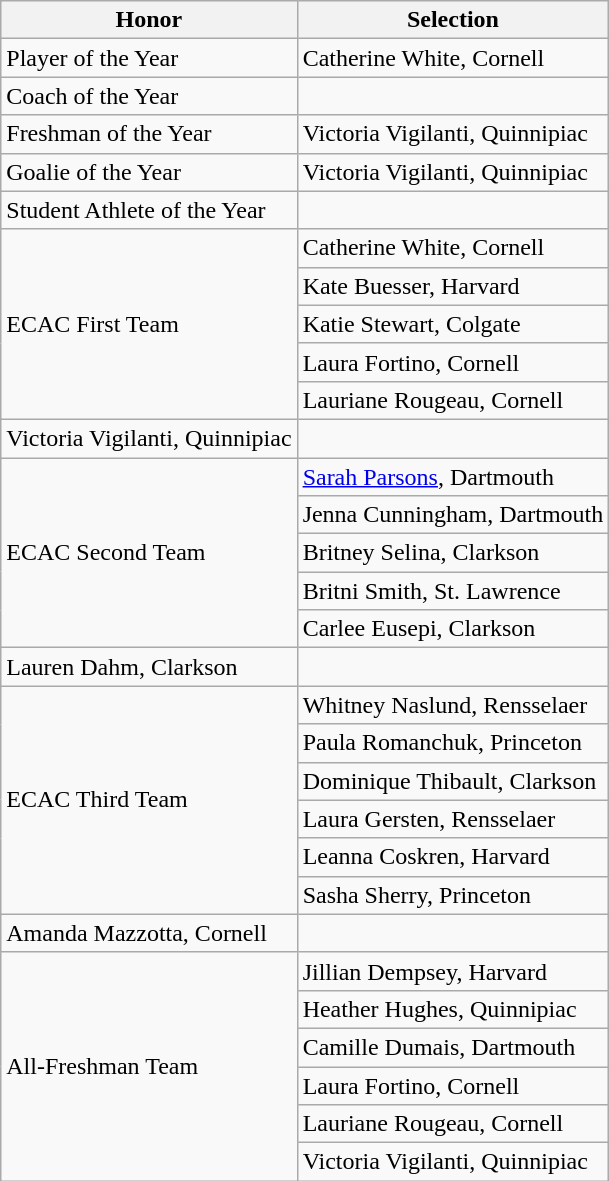<table class="wikitable">
<tr>
<th>Honor</th>
<th>Selection</th>
</tr>
<tr>
<td>Player of the Year</td>
<td>Catherine White, Cornell</td>
</tr>
<tr>
<td>Coach of the Year</td>
<td></td>
</tr>
<tr>
<td>Freshman of the Year</td>
<td>Victoria Vigilanti, Quinnipiac</td>
</tr>
<tr>
<td>Goalie of the Year</td>
<td>Victoria Vigilanti, Quinnipiac</td>
</tr>
<tr>
<td>Student Athlete of the Year</td>
<td></td>
</tr>
<tr>
<td rowspan="5" style="vertical-align:middle;">ECAC First Team</td>
<td>Catherine White, Cornell</td>
</tr>
<tr>
<td>Kate Buesser, Harvard</td>
</tr>
<tr>
<td>Katie Stewart, Colgate</td>
</tr>
<tr>
<td>Laura Fortino, Cornell</td>
</tr>
<tr>
<td>Lauriane Rougeau, Cornell</td>
</tr>
<tr>
<td>Victoria Vigilanti, Quinnipiac</td>
</tr>
<tr>
<td rowspan="5" style="vertical-align:middle;">ECAC Second Team</td>
<td><a href='#'>Sarah Parsons</a>, Dartmouth</td>
</tr>
<tr>
<td>Jenna Cunningham, Dartmouth</td>
</tr>
<tr>
<td>Britney Selina, Clarkson</td>
</tr>
<tr>
<td>Britni Smith, St. Lawrence</td>
</tr>
<tr>
<td>Carlee Eusepi, Clarkson</td>
</tr>
<tr>
<td>Lauren Dahm, Clarkson</td>
</tr>
<tr>
<td rowspan="6" style="vertical-align:middle;">ECAC Third Team</td>
<td>Whitney Naslund, Rensselaer</td>
</tr>
<tr>
<td>Paula Romanchuk, Princeton</td>
</tr>
<tr>
<td>Dominique Thibault, Clarkson</td>
</tr>
<tr>
<td>Laura Gersten, Rensselaer</td>
</tr>
<tr>
<td>Leanna Coskren, Harvard</td>
</tr>
<tr>
<td>Sasha Sherry, Princeton</td>
</tr>
<tr>
<td>Amanda Mazzotta, Cornell</td>
</tr>
<tr>
<td rowspan="6" style="vertical-align:middle;">All-Freshman Team</td>
<td>Jillian Dempsey, Harvard</td>
</tr>
<tr>
<td>Heather Hughes, Quinnipiac</td>
</tr>
<tr>
<td>Camille Dumais, Dartmouth</td>
</tr>
<tr>
<td>Laura Fortino, Cornell</td>
</tr>
<tr>
<td>Lauriane Rougeau, Cornell</td>
</tr>
<tr>
<td>Victoria Vigilanti, Quinnipiac</td>
</tr>
</table>
